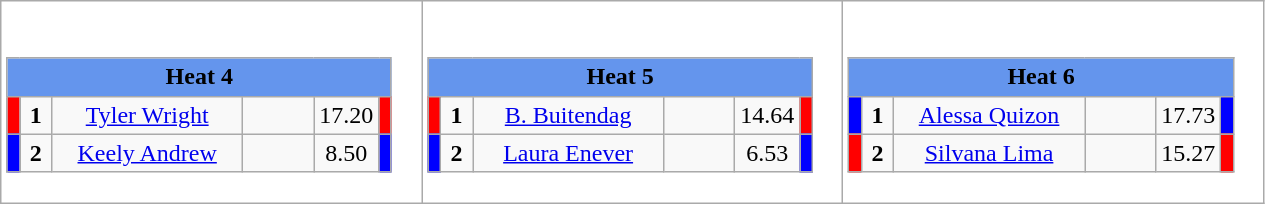<table class="wikitable" style="background:#fff;">
<tr>
<td><div><br><table class="wikitable">
<tr>
<td colspan="6"  style="text-align:center; background:#6495ed;"><strong>Heat 4</strong></td>
</tr>
<tr>
<td style="width:01px; background: #f00;"></td>
<td style="width:14px; text-align:center;"><strong>1</strong></td>
<td style="width:120px; text-align:center;"><a href='#'>Tyler Wright</a></td>
<td style="width:40px; text-align:center;"></td>
<td style="width:20px; text-align:center;">17.20</td>
<td style="width:01px; background: #f00;"></td>
</tr>
<tr>
<td style="width:01px; background: #00f;"></td>
<td style="width:14px; text-align:center;"><strong>2</strong></td>
<td style="width:120px; text-align:center;"><a href='#'>Keely Andrew</a></td>
<td style="width:40px; text-align:center;"></td>
<td style="width:20px; text-align:center;">8.50</td>
<td style="width:01px; background: #00f;"></td>
</tr>
</table>
</div></td>
<td><div><br><table class="wikitable">
<tr>
<td colspan="6"  style="text-align:center; background:#6495ed;"><strong>Heat 5</strong></td>
</tr>
<tr>
<td style="width:01px; background: #f00;"></td>
<td style="width:14px; text-align:center;"><strong>1</strong></td>
<td style="width:120px; text-align:center;"><a href='#'>B. Buitendag</a></td>
<td style="width:40px; text-align:center;"></td>
<td style="width:20px; text-align:center;">14.64</td>
<td style="width:01px; background: #f00;"></td>
</tr>
<tr>
<td style="width:01px; background: #00f;"></td>
<td style="width:14px; text-align:center;"><strong>2</strong></td>
<td style="width:120px; text-align:center;"><a href='#'>Laura Enever</a></td>
<td style="width:40px; text-align:center;"></td>
<td style="width:20px; text-align:center;">6.53</td>
<td style="width:01px; background: #00f;"></td>
</tr>
</table>
</div></td>
<td><div><br><table class="wikitable">
<tr>
<td colspan="6"  style="text-align:center; background:#6495ed;"><strong>Heat 6</strong></td>
</tr>
<tr>
<td style="width:01px; background: #00f;"></td>
<td style="width:14px; text-align:center;"><strong>1</strong></td>
<td style="width:120px; text-align:center;"><a href='#'>Alessa Quizon</a></td>
<td style="width:40px; text-align:center;"></td>
<td style="width:20px; text-align:center;">17.73</td>
<td style="width:01px; background: #00f;"></td>
</tr>
<tr>
<td style="width:01px; background: #f00;"></td>
<td style="width:14px; text-align:center;"><strong>2</strong></td>
<td style="width:120px; text-align:center;"><a href='#'>Silvana Lima</a></td>
<td style="width:40px; text-align:center;"></td>
<td style="width:20px; text-align:center;">15.27</td>
<td style="width:01px; background: #f00;"></td>
</tr>
</table>
</div></td>
</tr>
</table>
